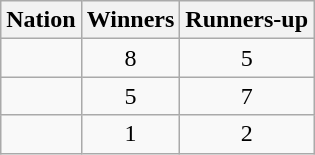<table class="wikitable sortable">
<tr>
<th>Nation</th>
<th>Winners</th>
<th>Runners-up</th>
</tr>
<tr>
<td></td>
<td align=center>8</td>
<td align=center>5</td>
</tr>
<tr>
<td></td>
<td align=center>5</td>
<td align=center>7</td>
</tr>
<tr>
<td></td>
<td align=center>1</td>
<td align=center>2</td>
</tr>
</table>
